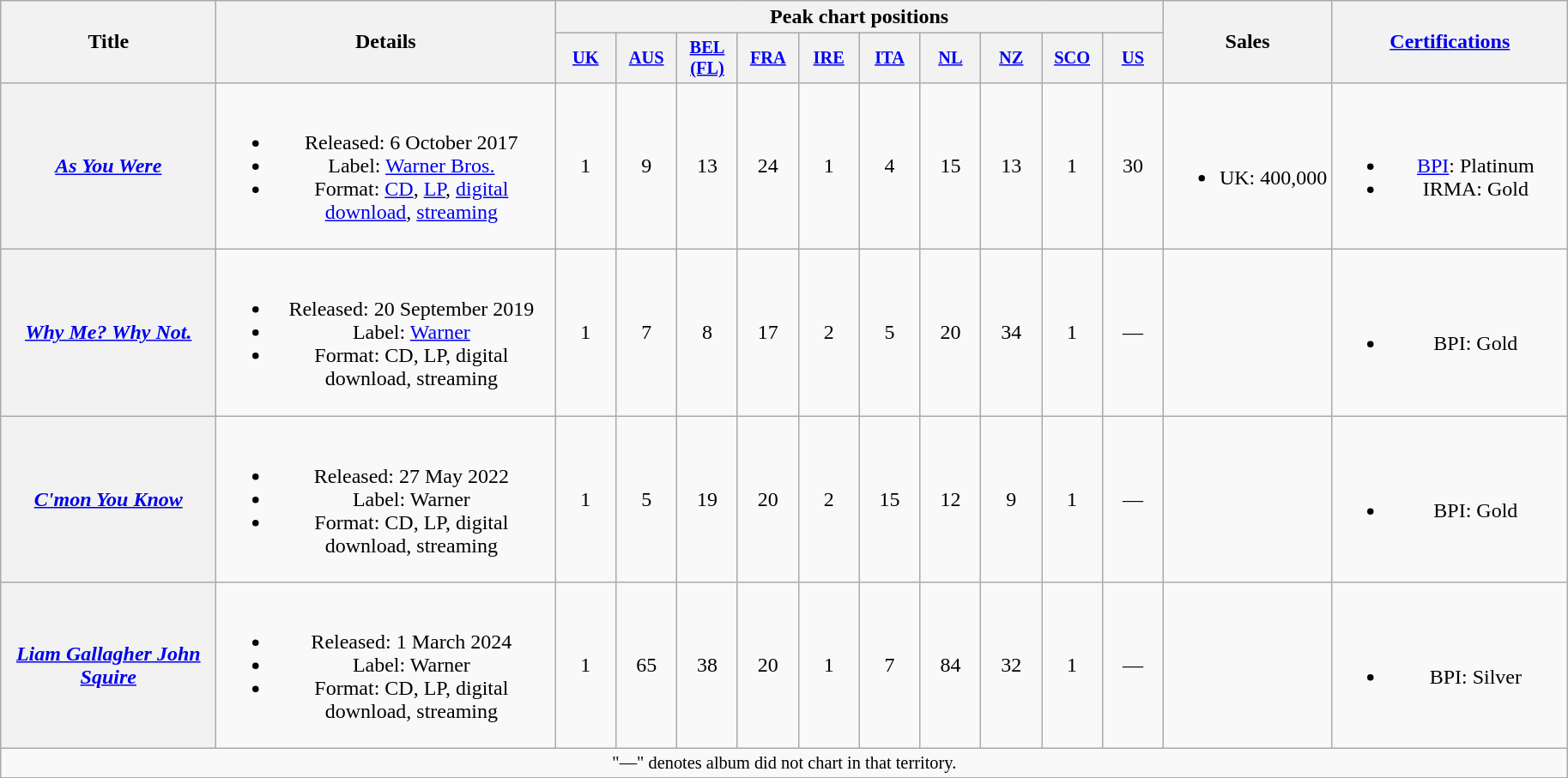<table class="wikitable plainrowheaders" style="text-align:center;">
<tr>
<th scope="col" rowspan="2" style="width:10em;">Title</th>
<th scope="col" rowspan="2" style="width:16em;">Details</th>
<th scope="col" colspan="10">Peak chart positions</th>
<th scope="col" rowspan="2">Sales</th>
<th scope="col" rowspan="2" style="width:11em;"><a href='#'>Certifications</a></th>
</tr>
<tr>
<th scope="col" style="width:3em;font-size:85%;"><a href='#'>UK</a><br></th>
<th scope="col" style="width:3em;font-size:85%;"><a href='#'>AUS</a><br></th>
<th scope="col" style="width:3em;font-size:85%;"><a href='#'>BEL<br>(FL)</a><br></th>
<th scope="col" style="width:3em;font-size:85%;"><a href='#'>FRA</a><br></th>
<th scope="col" style="width:3em;font-size:85%;"><a href='#'>IRE</a><br></th>
<th scope="col" style="width:3em;font-size:85%;"><a href='#'>ITA</a><br></th>
<th scope="col" style="width:3em;font-size:85%;"><a href='#'>NL</a><br></th>
<th scope="col" style="width:3em;font-size:85%;"><a href='#'>NZ</a><br></th>
<th scope="col" style="width:3em;font-size:85%;"><a href='#'>SCO</a><br></th>
<th scope="col" style="width:3em;font-size:85%;"><a href='#'>US</a><br></th>
</tr>
<tr>
<th scope="row"><em><a href='#'>As You Were</a></em></th>
<td><br><ul><li>Released: 6 October 2017</li><li>Label: <a href='#'>Warner Bros.</a></li><li>Format: <a href='#'>CD</a>, <a href='#'>LP</a>, <a href='#'>digital download</a>, <a href='#'>streaming</a></li></ul></td>
<td>1</td>
<td>9</td>
<td>13</td>
<td>24</td>
<td>1</td>
<td>4</td>
<td>15</td>
<td>13</td>
<td>1</td>
<td>30</td>
<td><br><ul><li>UK: 400,000</li></ul></td>
<td><br><ul><li><a href='#'>BPI</a>: Platinum</li><li>IRMA: Gold</li></ul></td>
</tr>
<tr>
<th scope="row"><em><a href='#'>Why Me? Why Not.</a></em></th>
<td><br><ul><li>Released: 20 September 2019</li><li>Label: <a href='#'>Warner</a></li><li>Format: CD, LP, digital download, streaming</li></ul></td>
<td>1</td>
<td>7</td>
<td>8</td>
<td>17</td>
<td>2</td>
<td>5</td>
<td>20</td>
<td>34</td>
<td>1</td>
<td>—</td>
<td></td>
<td><br><ul><li>BPI: Gold</li></ul></td>
</tr>
<tr>
<th scope="row"><em><a href='#'>C'mon You Know</a></em></th>
<td><br><ul><li>Released: 27 May 2022</li><li>Label: Warner</li><li>Format: CD, LP, digital download, streaming</li></ul></td>
<td>1</td>
<td>5</td>
<td>19</td>
<td>20</td>
<td>2</td>
<td>15</td>
<td>12</td>
<td>9</td>
<td>1</td>
<td>—</td>
<td></td>
<td><br><ul><li>BPI: Gold</li></ul></td>
</tr>
<tr>
<th scope="row"><em><a href='#'>Liam Gallagher John Squire</a></em></th>
<td><br><ul><li>Released: 1 March 2024</li><li>Label: Warner</li><li>Format: CD, LP, digital download, streaming</li></ul></td>
<td>1</td>
<td>65</td>
<td>38</td>
<td>20</td>
<td>1<br></td>
<td>7<br></td>
<td>84</td>
<td>32<br></td>
<td>1</td>
<td>—</td>
<td></td>
<td><br><ul><li>BPI: Silver</li></ul></td>
</tr>
<tr>
<td colspan="14" style="font-size:85%">"—" denotes album did not chart in that territory.</td>
</tr>
</table>
